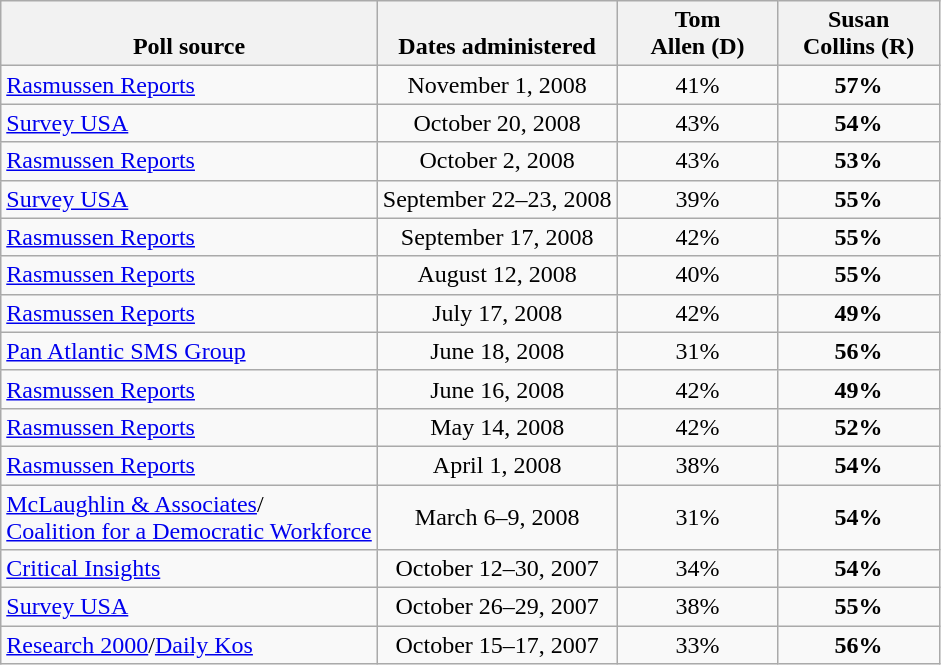<table class="wikitable" style="text-align:center">
<tr valign=bottom>
<th>Poll source</th>
<th>Dates administered</th>
<th style="width:100px;">Tom<br>Allen (D)</th>
<th style="width:100px;">Susan<br>Collins (R)</th>
</tr>
<tr>
<td align=left><a href='#'>Rasmussen Reports</a></td>
<td>November 1, 2008</td>
<td>41%</td>
<td><strong>57%</strong></td>
</tr>
<tr>
<td align=left><a href='#'>Survey USA</a></td>
<td>October 20, 2008</td>
<td>43%</td>
<td><strong>54%</strong></td>
</tr>
<tr>
<td align=left><a href='#'>Rasmussen Reports</a></td>
<td>October 2, 2008</td>
<td>43%</td>
<td><strong>53%</strong></td>
</tr>
<tr>
<td align=left><a href='#'>Survey USA</a></td>
<td>September 22–23, 2008</td>
<td>39%</td>
<td><strong>55%</strong></td>
</tr>
<tr>
<td align=left><a href='#'>Rasmussen Reports</a></td>
<td>September 17, 2008</td>
<td>42%</td>
<td><strong>55%</strong></td>
</tr>
<tr>
<td align=left><a href='#'>Rasmussen Reports</a></td>
<td>August 12, 2008</td>
<td>40%</td>
<td><strong>55%</strong></td>
</tr>
<tr>
<td align=left><a href='#'>Rasmussen Reports</a></td>
<td>July 17, 2008</td>
<td>42%</td>
<td><strong>49%</strong></td>
</tr>
<tr>
<td align=left><a href='#'>Pan Atlantic SMS Group</a></td>
<td>June 18, 2008</td>
<td>31%</td>
<td><strong>56%</strong></td>
</tr>
<tr>
<td align=left><a href='#'>Rasmussen Reports</a></td>
<td>June 16, 2008</td>
<td>42%</td>
<td><strong>49%</strong></td>
</tr>
<tr>
<td align=left><a href='#'>Rasmussen Reports</a></td>
<td>May 14, 2008</td>
<td>42%</td>
<td><strong>52%</strong></td>
</tr>
<tr>
<td align=left><a href='#'>Rasmussen Reports</a></td>
<td>April 1, 2008</td>
<td>38%</td>
<td><strong>54%</strong></td>
</tr>
<tr>
<td align=left><a href='#'>McLaughlin & Associates</a>/<a href='#'><br>Coalition for a Democratic Workforce</a></td>
<td>March 6–9, 2008</td>
<td>31%</td>
<td><strong>54%</strong></td>
</tr>
<tr>
<td align=left><a href='#'>Critical Insights</a></td>
<td>October 12–30, 2007</td>
<td>34%</td>
<td><strong>54%</strong></td>
</tr>
<tr>
<td align=left><a href='#'>Survey USA</a></td>
<td>October 26–29, 2007</td>
<td>38%</td>
<td><strong>55%</strong></td>
</tr>
<tr>
<td align=left><a href='#'>Research 2000</a>/<a href='#'>Daily Kos</a></td>
<td>October 15–17, 2007</td>
<td>33%</td>
<td><strong>56%</strong></td>
</tr>
</table>
